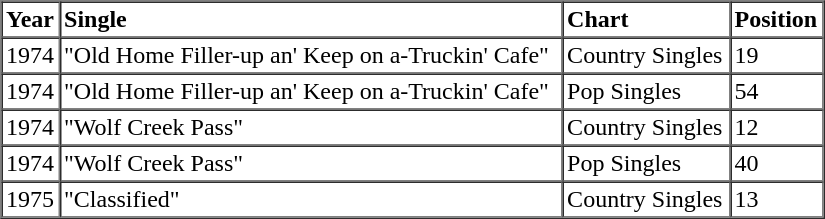<table border=1 cellspacing=0 cellpadding=2 width="550px">
<tr>
<th align="left">Year</th>
<th align="left">Single</th>
<th align="left">Chart</th>
<th align="left">Position</th>
</tr>
<tr>
<td align="left">1974</td>
<td align="left">"Old Home Filler-up an' Keep on a-Truckin' Cafe"</td>
<td align="left">Country Singles</td>
<td align="left">19</td>
</tr>
<tr>
<td align="left">1974</td>
<td align="left">"Old Home Filler-up an' Keep on a-Truckin' Cafe"</td>
<td align="left">Pop Singles</td>
<td align="left">54</td>
</tr>
<tr>
<td align="left">1974</td>
<td align="left">"Wolf Creek Pass"</td>
<td align="left">Country Singles</td>
<td align="left">12</td>
</tr>
<tr>
<td align="left">1974</td>
<td align="left">"Wolf Creek Pass"</td>
<td align="left">Pop Singles</td>
<td align="left">40</td>
</tr>
<tr>
<td align="left">1975</td>
<td align="left">"Classified"</td>
<td align="left">Country Singles</td>
<td align="left">13</td>
</tr>
<tr>
</tr>
</table>
